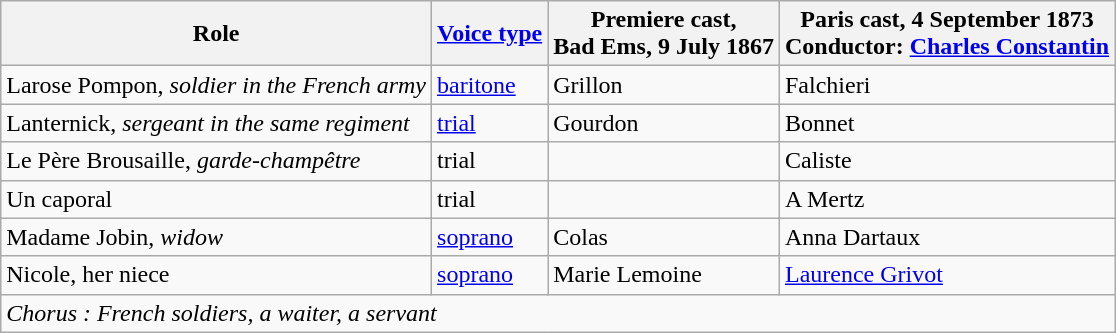<table class="wikitable">
<tr>
<th>Role</th>
<th><a href='#'>Voice type</a></th>
<th>Premiere cast, <br>Bad Ems, 9 July 1867</th>
<th>Paris cast, 4 September 1873<br>Conductor: <a href='#'>Charles Constantin</a></th>
</tr>
<tr>
<td>Larose Pompon, <em>soldier in the French army</em></td>
<td><a href='#'>baritone</a></td>
<td>Grillon</td>
<td>Falchieri</td>
</tr>
<tr>
<td>Lanternick, <em>sergeant in the same regiment</em></td>
<td><a href='#'>trial</a></td>
<td>Gourdon</td>
<td>Bonnet</td>
</tr>
<tr>
<td>Le Père Brousaille, <em>garde-champêtre</em></td>
<td>trial</td>
<td></td>
<td>Caliste</td>
</tr>
<tr>
<td>Un caporal</td>
<td>trial</td>
<td></td>
<td>A Mertz</td>
</tr>
<tr>
<td>Madame Jobin, <em>widow</em></td>
<td><a href='#'>soprano</a></td>
<td>Colas</td>
<td>Anna Dartaux</td>
</tr>
<tr>
<td>Nicole, her niece</td>
<td><a href='#'>soprano</a></td>
<td>Marie Lemoine</td>
<td><a href='#'>Laurence Grivot</a></td>
</tr>
<tr>
<td colspan="4"><em>Chorus : French soldiers, a waiter, a servant</em></td>
</tr>
</table>
